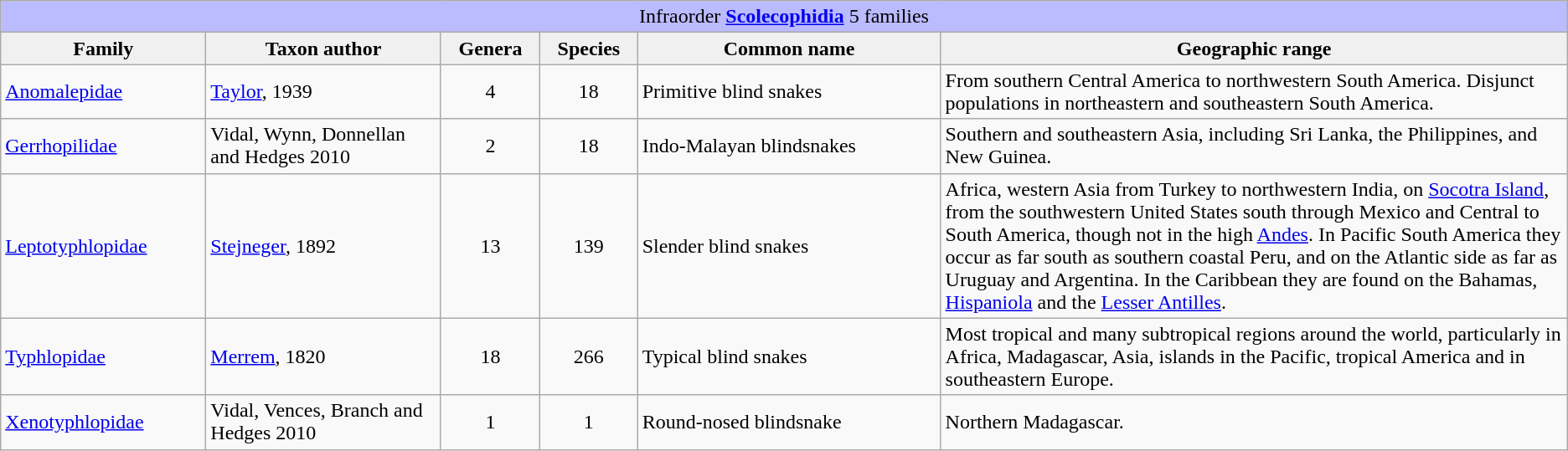<table class="wikitable">
<tr>
<td colspan="100%" style="text-align:center; background:#bbf;">Infraorder <strong><a href='#'>Scolecophidia</a></strong> 5 families</td>
</tr>
<tr>
<th style="background:#f0f0f0;">Family</th>
<th style="background:#f0f0f0;">Taxon author</th>
<th style="background:#f0f0f0;">Genera</th>
<th style="background:#f0f0f0;">Species</th>
<th style="background:#f0f0f0;">Common name</th>
<th style="background:#f0f0f0;">Geographic range</th>
</tr>
<tr>
<td><a href='#'>Anomalepidae</a></td>
<td><a href='#'>Taylor</a>, 1939</td>
<td style="text-align:center;">4</td>
<td style="text-align:center;">18</td>
<td>Primitive blind snakes</td>
<td style="width:40%">From southern Central America to northwestern South America. Disjunct populations in northeastern and southeastern South America.</td>
</tr>
<tr>
<td><a href='#'>Gerrhopilidae</a></td>
<td style="width:15%">Vidal, Wynn, Donnellan and Hedges 2010</td>
<td style="text-align:center;">2</td>
<td style="text-align:center;">18</td>
<td>Indo-Malayan blindsnakes</td>
<td>Southern and southeastern Asia, including Sri Lanka, the Philippines, and New Guinea.</td>
</tr>
<tr>
<td><a href='#'>Leptotyphlopidae</a></td>
<td><a href='#'>Stejneger</a>, 1892</td>
<td style="text-align:center;">13</td>
<td style="text-align:center;">139</td>
<td>Slender blind snakes</td>
<td>Africa, western Asia from Turkey to northwestern India, on <a href='#'>Socotra Island</a>, from the southwestern United States south through Mexico and Central to South America, though not in the high <a href='#'>Andes</a>. In Pacific South America they occur as far south as southern coastal Peru, and on the Atlantic side as far as Uruguay and Argentina. In the Caribbean they are found on the Bahamas, <a href='#'>Hispaniola</a> and the <a href='#'>Lesser Antilles</a>.</td>
</tr>
<tr>
<td><a href='#'>Typhlopidae</a></td>
<td><a href='#'>Merrem</a>, 1820</td>
<td style="text-align:center;">18</td>
<td style="text-align:center;">266</td>
<td>Typical blind snakes</td>
<td>Most tropical and many subtropical regions around the world, particularly in Africa, Madagascar, Asia, islands in the Pacific, tropical America and in southeastern Europe.</td>
</tr>
<tr>
<td><a href='#'>Xenotyphlopidae</a></td>
<td>Vidal, Vences, Branch and Hedges 2010</td>
<td style="text-align:center;">1</td>
<td style="text-align:center;">1</td>
<td>Round-nosed blindsnake</td>
<td>Northern Madagascar.</td>
</tr>
</table>
